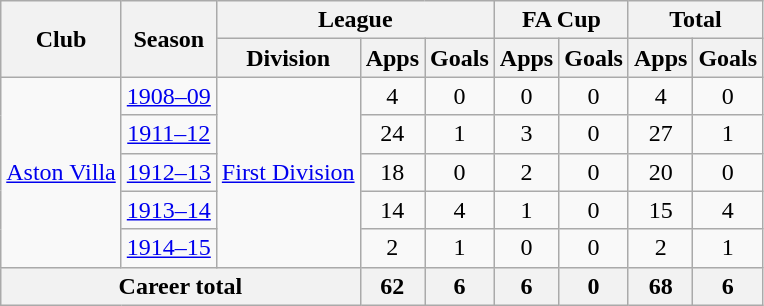<table class="wikitable" style="text-align: center;">
<tr>
<th rowspan="2">Club</th>
<th rowspan="2">Season</th>
<th colspan="3">League</th>
<th colspan="2">FA Cup</th>
<th colspan="2">Total</th>
</tr>
<tr>
<th>Division</th>
<th>Apps</th>
<th>Goals</th>
<th>Apps</th>
<th>Goals</th>
<th>Apps</th>
<th>Goals</th>
</tr>
<tr>
<td rowspan="5"><a href='#'>Aston Villa</a></td>
<td><a href='#'>1908–09</a></td>
<td rowspan="5"><a href='#'>First Division</a></td>
<td>4</td>
<td>0</td>
<td>0</td>
<td>0</td>
<td>4</td>
<td>0</td>
</tr>
<tr>
<td><a href='#'>1911–12</a></td>
<td>24</td>
<td>1</td>
<td>3</td>
<td>0</td>
<td>27</td>
<td>1</td>
</tr>
<tr>
<td><a href='#'>1912–13</a></td>
<td>18</td>
<td>0</td>
<td>2</td>
<td>0</td>
<td>20</td>
<td>0</td>
</tr>
<tr>
<td><a href='#'>1913–14</a></td>
<td>14</td>
<td>4</td>
<td>1</td>
<td>0</td>
<td>15</td>
<td>4</td>
</tr>
<tr>
<td><a href='#'>1914–15</a></td>
<td>2</td>
<td>1</td>
<td>0</td>
<td>0</td>
<td>2</td>
<td>1</td>
</tr>
<tr>
<th colspan="3">Career total</th>
<th>62</th>
<th>6</th>
<th>6</th>
<th>0</th>
<th>68</th>
<th>6</th>
</tr>
</table>
